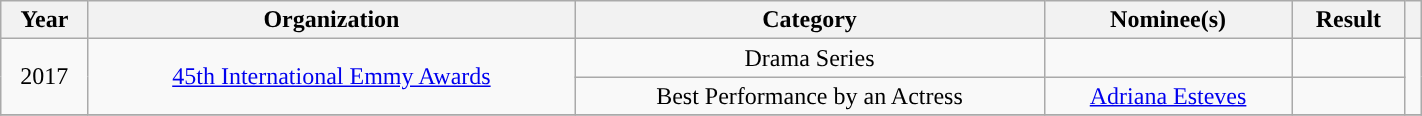<table class="wikitable" width="75%" ; style="text-align:center;">
<tr>
<th>Year</th>
<th>Organization</th>
<th>Category</th>
<th>Nominee(s)</th>
<th>Result</th>
<th></th>
</tr>
<tr>
<td rowspan="2">2017</td>
<td rowspan="2"><a href='#'>45th International Emmy Awards</a></td>
<td>Drama Series</td>
<td></td>
<td></td>
<td rowspan="2"></td>
</tr>
<tr>
<td>Best Performance by an Actress</td>
<td><a href='#'>Adriana Esteves</a></td>
<td></td>
</tr>
<tr>
</tr>
</table>
